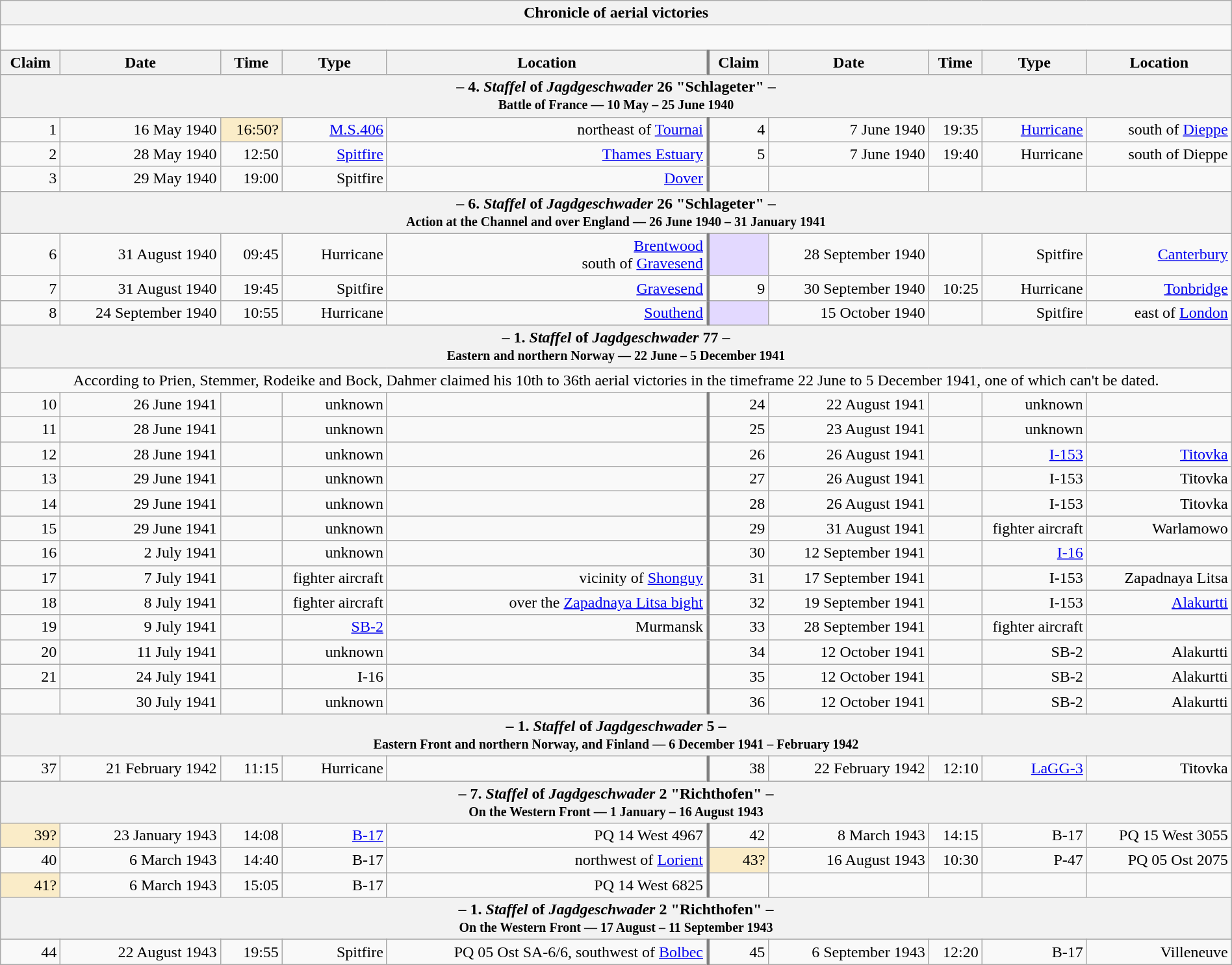<table class="wikitable plainrowheaders collapsible" style="margin-left: auto; margin-right: auto; border: none; text-align:right; width: 100%;">
<tr>
<th colspan="10">Chronicle of aerial victories</th>
</tr>
<tr>
<td colspan="10" style="text-align: left;"><br>
</td>
</tr>
<tr>
<th scope="col">Claim</th>
<th scope="col">Date</th>
<th scope="col">Time</th>
<th scope="col" width="100px">Type</th>
<th scope="col">Location</th>
<th scope="col" style="border-left: 3px solid grey;">Claim</th>
<th scope="col">Date</th>
<th scope="col">Time</th>
<th scope="col" width="100px">Type</th>
<th scope="col">Location</th>
</tr>
<tr>
<th colspan="10">– 4. <em>Staffel</em> of <em>Jagdgeschwader</em> 26 "Schlageter" –<br><small>Battle of France — 10 May – 25 June 1940</small></th>
</tr>
<tr>
<td>1</td>
<td>16 May 1940</td>
<td style="background:#faecc8">16:50?</td>
<td><a href='#'>M.S.406</a></td>
<td> northeast of <a href='#'>Tournai</a></td>
<td style="border-left: 3px solid grey;">4</td>
<td>7 June 1940</td>
<td>19:35</td>
<td><a href='#'>Hurricane</a></td>
<td>south of <a href='#'>Dieppe</a></td>
</tr>
<tr>
<td>2</td>
<td>28 May 1940</td>
<td>12:50</td>
<td><a href='#'>Spitfire</a></td>
<td><a href='#'>Thames Estuary</a></td>
<td style="border-left: 3px solid grey;">5</td>
<td>7 June 1940</td>
<td>19:40</td>
<td>Hurricane</td>
<td>south of Dieppe</td>
</tr>
<tr>
<td>3</td>
<td>29 May 1940</td>
<td>19:00</td>
<td>Spitfire</td>
<td><a href='#'>Dover</a></td>
<td style="border-left: 3px solid grey;"></td>
<td></td>
<td></td>
<td></td>
<td></td>
</tr>
<tr>
<th colspan="10">– 6. <em>Staffel</em> of <em>Jagdgeschwader</em> 26 "Schlageter" –<br><small>Action at the Channel and over England — 26 June 1940 – 31 January 1941</small></th>
</tr>
<tr>
<td>6</td>
<td>31 August 1940</td>
<td>09:45</td>
<td>Hurricane</td>
<td><a href='#'>Brentwood</a><br>south of <a href='#'>Gravesend</a></td>
<td style="border-left: 3px solid grey; background:#e3d9ff;"></td>
<td>28 September 1940</td>
<td></td>
<td>Spitfire</td>
<td><a href='#'>Canterbury</a></td>
</tr>
<tr>
<td>7</td>
<td>31 August 1940</td>
<td>19:45</td>
<td>Spitfire</td>
<td><a href='#'>Gravesend</a></td>
<td style="border-left: 3px solid grey;">9</td>
<td>30 September 1940</td>
<td>10:25</td>
<td>Hurricane</td>
<td><a href='#'>Tonbridge</a></td>
</tr>
<tr>
<td>8</td>
<td>24 September 1940</td>
<td>10:55</td>
<td>Hurricane</td>
<td><a href='#'>Southend</a></td>
<td style="border-left: 3px solid grey; background:#e3d9ff;"></td>
<td>15 October 1940</td>
<td></td>
<td>Spitfire</td>
<td>east of <a href='#'>London</a></td>
</tr>
<tr>
<th colspan="10">– 1. <em>Staffel</em> of <em>Jagdgeschwader</em> 77 –<br><small>Eastern and northern Norway — 22 June – 5 December 1941</small></th>
</tr>
<tr>
<td colspan="10" style="text-align: center">According to Prien, Stemmer, Rodeike and Bock, Dahmer claimed his 10th to 36th aerial victories in the timeframe 22 June to 5 December 1941, one of which can't be dated.</td>
</tr>
<tr>
<td>10</td>
<td>26 June 1941</td>
<td></td>
<td>unknown</td>
<td></td>
<td style="border-left: 3px solid grey;">24</td>
<td>22 August 1941</td>
<td></td>
<td>unknown</td>
<td></td>
</tr>
<tr>
<td>11</td>
<td>28 June 1941</td>
<td></td>
<td>unknown</td>
<td></td>
<td style="border-left: 3px solid grey;">25</td>
<td>23 August 1941</td>
<td></td>
<td>unknown</td>
<td></td>
</tr>
<tr>
<td>12</td>
<td>28 June 1941</td>
<td></td>
<td>unknown</td>
<td></td>
<td style="border-left: 3px solid grey;">26</td>
<td>26 August 1941</td>
<td></td>
<td><a href='#'>I-153</a></td>
<td><a href='#'>Titovka</a></td>
</tr>
<tr>
<td>13</td>
<td>29 June 1941</td>
<td></td>
<td>unknown</td>
<td></td>
<td style="border-left: 3px solid grey;">27</td>
<td>26 August 1941</td>
<td></td>
<td>I-153</td>
<td>Titovka</td>
</tr>
<tr>
<td>14</td>
<td>29 June 1941</td>
<td></td>
<td>unknown</td>
<td></td>
<td style="border-left: 3px solid grey;">28</td>
<td>26 August 1941</td>
<td></td>
<td>I-153</td>
<td>Titovka</td>
</tr>
<tr>
<td>15</td>
<td>29 June 1941</td>
<td></td>
<td>unknown</td>
<td></td>
<td style="border-left: 3px solid grey;">29</td>
<td>31 August 1941</td>
<td></td>
<td>fighter aircraft</td>
<td>Warlamowo</td>
</tr>
<tr>
<td>16</td>
<td>2 July 1941</td>
<td></td>
<td>unknown</td>
<td></td>
<td style="border-left: 3px solid grey;">30</td>
<td>12 September 1941</td>
<td></td>
<td><a href='#'>I-16</a></td>
<td></td>
</tr>
<tr>
<td>17</td>
<td>7 July 1941</td>
<td></td>
<td>fighter aircraft</td>
<td>vicinity of <a href='#'>Shonguy</a></td>
<td style="border-left: 3px solid grey;">31</td>
<td>17 September 1941</td>
<td></td>
<td>I-153</td>
<td>Zapadnaya Litsa</td>
</tr>
<tr>
<td>18</td>
<td>8 July 1941</td>
<td></td>
<td>fighter aircraft</td>
<td>over the <a href='#'>Zapadnaya Litsa bight</a></td>
<td style="border-left: 3px solid grey;">32</td>
<td>19 September 1941</td>
<td></td>
<td>I-153</td>
<td><a href='#'>Alakurtti</a></td>
</tr>
<tr>
<td>19</td>
<td>9 July 1941</td>
<td></td>
<td><a href='#'>SB-2</a></td>
<td>Murmansk</td>
<td style="border-left: 3px solid grey;">33</td>
<td>28 September 1941</td>
<td></td>
<td>fighter aircraft</td>
<td></td>
</tr>
<tr>
<td>20</td>
<td>11 July 1941</td>
<td></td>
<td>unknown</td>
<td></td>
<td style="border-left: 3px solid grey;">34</td>
<td>12 October 1941</td>
<td></td>
<td>SB-2</td>
<td>Alakurtti</td>
</tr>
<tr>
<td>21</td>
<td>24 July 1941</td>
<td></td>
<td>I-16</td>
<td></td>
<td style="border-left: 3px solid grey;">35</td>
<td>12 October 1941</td>
<td></td>
<td>SB-2</td>
<td>Alakurtti</td>
</tr>
<tr>
<td></td>
<td>30 July 1941</td>
<td></td>
<td>unknown</td>
<td></td>
<td style="border-left: 3px solid grey;">36</td>
<td>12 October 1941</td>
<td></td>
<td>SB-2</td>
<td>Alakurtti</td>
</tr>
<tr>
<th colspan="12">– 1. <em>Staffel</em> of <em>Jagdgeschwader</em> 5 –<br><small>Eastern Front and northern Norway, and Finland — 6 December 1941 – February 1942</small></th>
</tr>
<tr>
<td>37</td>
<td>21 February 1942</td>
<td>11:15</td>
<td>Hurricane</td>
<td></td>
<td style="border-left: 3px solid grey;">38</td>
<td>22 February 1942</td>
<td>12:10</td>
<td><a href='#'>LaGG-3</a></td>
<td>Titovka</td>
</tr>
<tr>
<th colspan="10">– 7. <em>Staffel</em> of <em>Jagdgeschwader</em> 2 "Richthofen" –<br><small>On the Western Front — 1 January – 16 August 1943</small></th>
</tr>
<tr>
<td style="background:#faecc8">39?</td>
<td>23 January 1943</td>
<td>14:08</td>
<td><a href='#'>B-17</a></td>
<td>PQ 14 West 4967</td>
<td style="border-left: 3px solid grey;">42</td>
<td>8 March 1943</td>
<td>14:15</td>
<td>B-17</td>
<td>PQ 15 West 3055</td>
</tr>
<tr>
<td>40</td>
<td>6 March 1943</td>
<td>14:40</td>
<td>B-17</td>
<td>northwest of <a href='#'>Lorient</a></td>
<td style="border-left: 3px solid grey; background:#faecc8">43?</td>
<td>16 August 1943</td>
<td>10:30</td>
<td>P-47</td>
<td>PQ 05 Ost 2075</td>
</tr>
<tr>
<td style="background:#faecc8">41?</td>
<td>6 March 1943</td>
<td>15:05</td>
<td>B-17</td>
<td>PQ 14 West 6825</td>
<td style="border-left: 3px solid grey;"></td>
<td></td>
<td></td>
<td></td>
<td></td>
</tr>
<tr>
<th colspan="10">– 1. <em>Staffel</em> of <em>Jagdgeschwader</em> 2 "Richthofen" –<br><small>On the Western Front — 17 August – 11 September 1943</small></th>
</tr>
<tr>
<td>44</td>
<td>22 August 1943</td>
<td>19:55</td>
<td>Spitfire</td>
<td>PQ 05 Ost SA-6/6, southwest of <a href='#'>Bolbec</a></td>
<td style="border-left: 3px solid grey;">45</td>
<td>6 September 1943</td>
<td>12:20</td>
<td>B-17</td>
<td>Villeneuve</td>
</tr>
</table>
